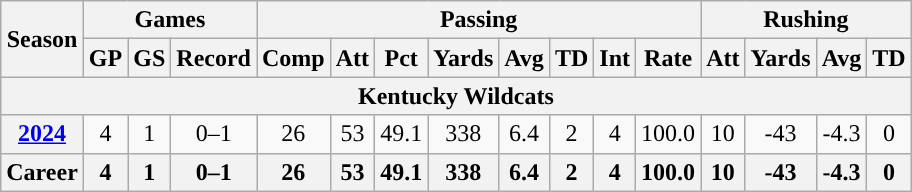<table class="wikitable" style="text-align:center;">
<tr>
<th rowspan="2">Season</th>
<th colspan="3">Games</th>
<th colspan="8">Passing</th>
<th colspan="5">Rushing</th>
</tr>
<tr>
<th>GP</th>
<th>GS</th>
<th>Record</th>
<th>Comp</th>
<th>Att</th>
<th>Pct</th>
<th>Yards</th>
<th>Avg</th>
<th>TD</th>
<th>Int</th>
<th>Rate</th>
<th>Att</th>
<th>Yards</th>
<th>Avg</th>
<th>TD</th>
</tr>
<tr>
<th colspan="17">Kentucky Wildcats</th>
</tr>
<tr>
<th><a href='#'>2024</a></th>
<td>4</td>
<td>1</td>
<td>0–1</td>
<td>26</td>
<td>53</td>
<td>49.1</td>
<td>338</td>
<td>6.4</td>
<td>2</td>
<td>4</td>
<td>100.0</td>
<td>10</td>
<td>-43</td>
<td>-4.3</td>
<td>0</td>
</tr>
<tr>
<th>Career</th>
<th>4</th>
<th>1</th>
<th>0–1</th>
<th>26</th>
<th>53</th>
<th>49.1</th>
<th>338</th>
<th>6.4</th>
<th>2</th>
<th>4</th>
<th>100.0</th>
<th>10</th>
<th>-43</th>
<th>-4.3</th>
<th>0</th>
</tr>
</table>
